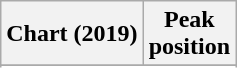<table class="wikitable sortable plainrowheaders" style="text-align:center">
<tr>
<th scope="col">Chart (2019)</th>
<th scope="col">Peak<br>position</th>
</tr>
<tr>
</tr>
<tr>
</tr>
</table>
